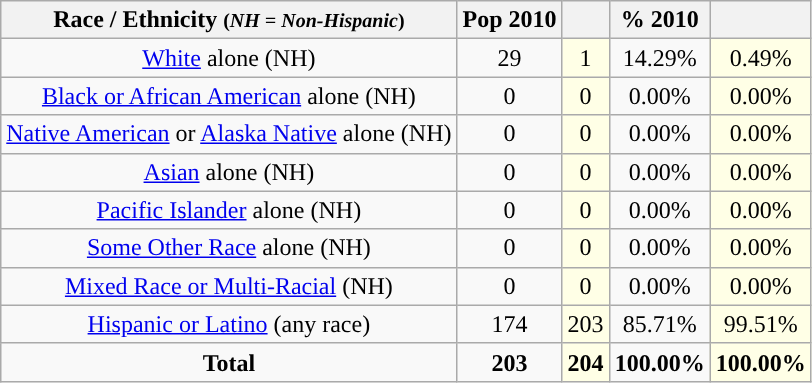<table class="wikitable" style="text-align:center;">
<tr>
<th>Race / Ethnicity <small>(<em>NH = Non-Hispanic</em>)</small></th>
<th>Pop 2010</th>
<th></th>
<th>% 2010</th>
<th></th>
</tr>
<tr>
<td><a href='#'>White</a> alone (NH)</td>
<td>29</td>
<td style='background: #ffffe6;'>1</td>
<td>14.29%</td>
<td style='background: #ffffe6;'>0.49%</td>
</tr>
<tr>
<td><a href='#'>Black or African American</a> alone (NH)</td>
<td>0</td>
<td style='background: #ffffe6;'>0</td>
<td>0.00%</td>
<td style='background: #ffffe6;'>0.00%</td>
</tr>
<tr>
<td><a href='#'>Native American</a> or <a href='#'>Alaska Native</a> alone (NH)</td>
<td>0</td>
<td style='background: #ffffe6;'>0</td>
<td>0.00%</td>
<td style='background: #ffffe6;'>0.00%</td>
</tr>
<tr>
<td><a href='#'>Asian</a> alone (NH)</td>
<td>0</td>
<td style='background: #ffffe6;'>0</td>
<td>0.00%</td>
<td style='background: #ffffe6;'>0.00%</td>
</tr>
<tr>
<td><a href='#'>Pacific Islander</a> alone (NH)</td>
<td>0</td>
<td style='background: #ffffe6;'>0</td>
<td>0.00%</td>
<td style='background: #ffffe6;'>0.00%</td>
</tr>
<tr>
<td><a href='#'>Some Other Race</a> alone (NH)</td>
<td>0</td>
<td style='background: #ffffe6;'>0</td>
<td>0.00%</td>
<td style='background: #ffffe6;'>0.00%</td>
</tr>
<tr>
<td><a href='#'>Mixed Race or Multi-Racial</a> (NH)</td>
<td>0</td>
<td style='background: #ffffe6;'>0</td>
<td>0.00%</td>
<td style='background: #ffffe6;'>0.00%</td>
</tr>
<tr>
<td><a href='#'>Hispanic or Latino</a> (any race)</td>
<td>174</td>
<td style='background: #ffffe6;'>203</td>
<td>85.71%</td>
<td style='background: #ffffe6;'>99.51%</td>
</tr>
<tr>
<td><strong>Total</strong></td>
<td><strong>203</strong></td>
<td style='background: #ffffe6;'><strong>204</strong></td>
<td><strong>100.00%</strong></td>
<td style='background: #ffffe6;'><strong>100.00%</strong></td>
</tr>
</table>
